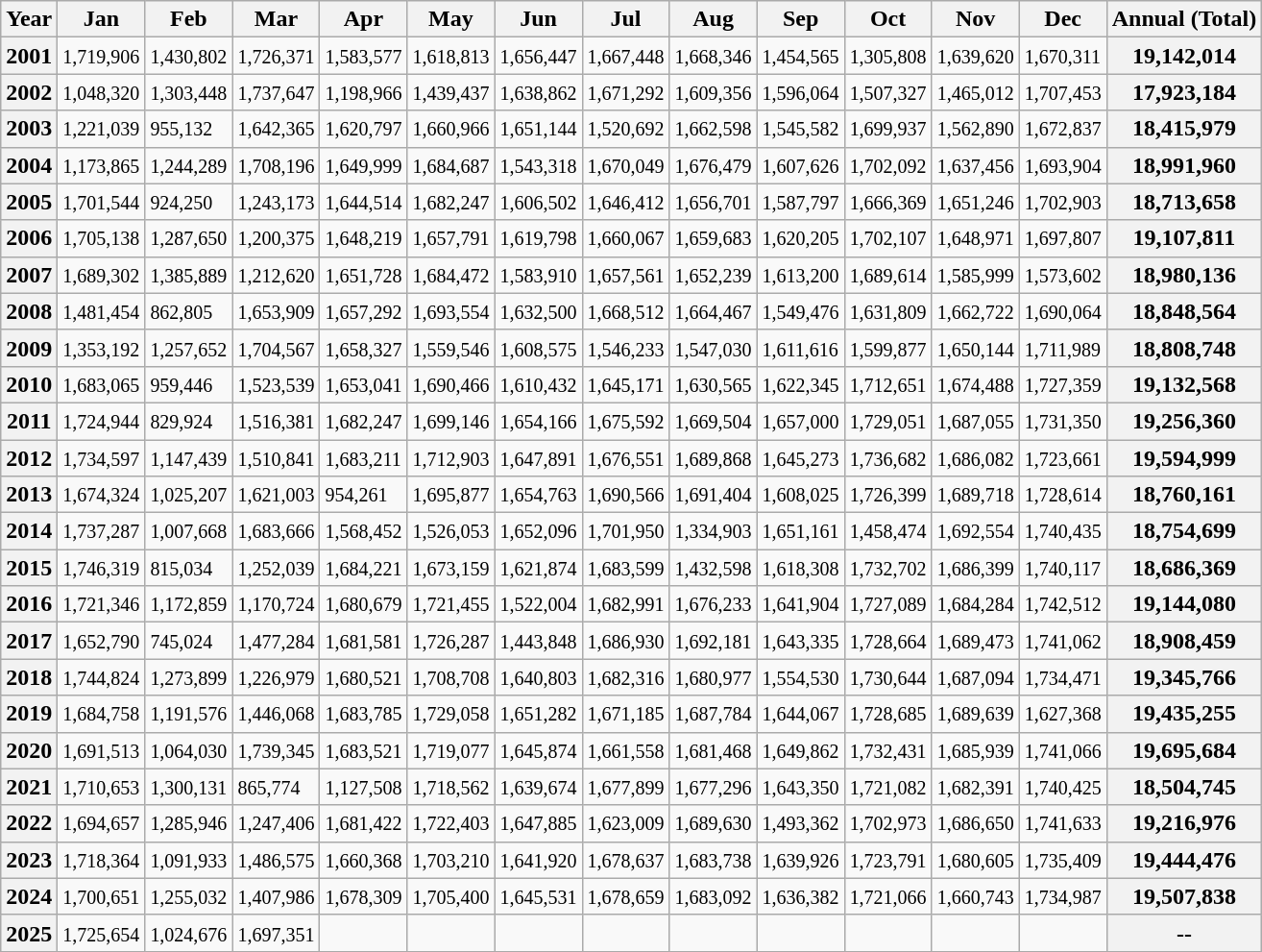<table class="wikitable">
<tr>
<th>Year</th>
<th>Jan</th>
<th>Feb</th>
<th>Mar</th>
<th>Apr</th>
<th>May</th>
<th>Jun</th>
<th>Jul</th>
<th>Aug</th>
<th>Sep</th>
<th>Oct</th>
<th>Nov</th>
<th>Dec</th>
<th>Annual (Total)</th>
</tr>
<tr>
<th>2001</th>
<td><small>1,719,906</small></td>
<td><small>1,430,802</small></td>
<td><small>1,726,371</small></td>
<td><small>1,583,577</small></td>
<td><small>1,618,813</small></td>
<td><small>1,656,447</small></td>
<td><small>1,667,448</small></td>
<td><small>1,668,346</small></td>
<td><small>1,454,565</small></td>
<td><small>1,305,808</small></td>
<td><small>1,639,620</small></td>
<td><small>1,670,311</small></td>
<th>19,142,014</th>
</tr>
<tr>
<th>2002</th>
<td><small>1,048,320</small></td>
<td><small>1,303,448</small></td>
<td><small>1,737,647</small></td>
<td><small>1,198,966</small></td>
<td><small>1,439,437</small></td>
<td><small>1,638,862</small></td>
<td><small>1,671,292</small></td>
<td><small>1,609,356</small></td>
<td><small>1,596,064</small></td>
<td><small>1,507,327</small></td>
<td><small>1,465,012</small></td>
<td><small>1,707,453</small></td>
<th>17,923,184</th>
</tr>
<tr>
<th>2003</th>
<td><small>1,221,039</small></td>
<td><small>955,132</small></td>
<td><small>1,642,365</small></td>
<td><small>1,620,797</small></td>
<td><small>1,660,966</small></td>
<td><small>1,651,144</small></td>
<td><small>1,520,692</small></td>
<td><small>1,662,598</small></td>
<td><small>1,545,582</small></td>
<td><small>1,699,937</small></td>
<td><small>1,562,890</small></td>
<td><small>1,672,837</small></td>
<th>18,415,979</th>
</tr>
<tr>
<th>2004</th>
<td><small>1,173,865</small></td>
<td><small>1,244,289</small></td>
<td><small>1,708,196</small></td>
<td><small>1,649,999</small></td>
<td><small>1,684,687</small></td>
<td><small>1,543,318</small></td>
<td><small>1,670,049</small></td>
<td><small>1,676,479</small></td>
<td><small>1,607,626</small></td>
<td><small>1,702,092</small></td>
<td><small>1,637,456</small></td>
<td><small>1,693,904</small></td>
<th>18,991,960</th>
</tr>
<tr>
<th>2005</th>
<td><small>1,701,544</small></td>
<td><small>924,250</small></td>
<td><small>1,243,173</small></td>
<td><small>1,644,514</small></td>
<td><small>1,682,247</small></td>
<td><small>1,606,502</small></td>
<td><small>1,646,412</small></td>
<td><small>1,656,701</small></td>
<td><small>1,587,797</small></td>
<td><small>1,666,369</small></td>
<td><small>1,651,246</small></td>
<td><small>1,702,903</small></td>
<th>18,713,658</th>
</tr>
<tr>
<th>2006</th>
<td><small>1,705,138</small></td>
<td><small>1,287,650</small></td>
<td><small>1,200,375</small></td>
<td><small>1,648,219</small></td>
<td><small>1,657,791</small></td>
<td><small>1,619,798</small></td>
<td><small>1,660,067</small></td>
<td><small>1,659,683</small></td>
<td><small>1,620,205</small></td>
<td><small>1,702,107</small></td>
<td><small>1,648,971</small></td>
<td><small>1,697,807</small></td>
<th>19,107,811</th>
</tr>
<tr>
<th>2007</th>
<td><small>1,689,302</small></td>
<td><small>1,385,889</small></td>
<td><small>1,212,620</small></td>
<td><small>1,651,728</small></td>
<td><small>1,684,472</small></td>
<td><small>1,583,910</small></td>
<td><small>1,657,561</small></td>
<td><small>1,652,239</small></td>
<td><small>1,613,200</small></td>
<td><small>1,689,614</small></td>
<td><small>1,585,999</small></td>
<td><small>1,573,602</small></td>
<th>18,980,136</th>
</tr>
<tr>
<th>2008</th>
<td><small>1,481,454</small></td>
<td><small>862,805</small></td>
<td><small>1,653,909</small></td>
<td><small>1,657,292</small></td>
<td><small>1,693,554</small></td>
<td><small>1,632,500</small></td>
<td><small>1,668,512</small></td>
<td><small>1,664,467</small></td>
<td><small>1,549,476</small></td>
<td><small>1,631,809</small></td>
<td><small>1,662,722</small></td>
<td><small>1,690,064</small></td>
<th>18,848,564</th>
</tr>
<tr>
<th>2009</th>
<td><small>1,353,192</small></td>
<td><small>1,257,652</small></td>
<td><small>1,704,567</small></td>
<td><small>1,658,327</small></td>
<td><small>1,559,546</small></td>
<td><small>1,608,575</small></td>
<td><small>1,546,233</small></td>
<td><small>1,547,030</small></td>
<td><small>1,611,616</small></td>
<td><small>1,599,877</small></td>
<td><small>1,650,144</small></td>
<td><small>1,711,989</small></td>
<th>18,808,748</th>
</tr>
<tr>
<th>2010</th>
<td><small>1,683,065</small></td>
<td><small>959,446</small></td>
<td><small>1,523,539</small></td>
<td><small>1,653,041</small></td>
<td><small>1,690,466</small></td>
<td><small>1,610,432</small></td>
<td><small>1,645,171</small></td>
<td><small>1,630,565</small></td>
<td><small>1,622,345</small></td>
<td><small>1,712,651</small></td>
<td><small>1,674,488</small></td>
<td><small>1,727,359</small></td>
<th>19,132,568</th>
</tr>
<tr>
<th>2011</th>
<td><small>1,724,944</small></td>
<td><small>829,924</small></td>
<td><small>1,516,381</small></td>
<td><small>1,682,247</small></td>
<td><small>1,699,146</small></td>
<td><small>1,654,166</small></td>
<td><small>1,675,592</small></td>
<td><small>1,669,504</small></td>
<td><small>1,657,000</small></td>
<td><small>1,729,051</small></td>
<td><small>1,687,055</small></td>
<td><small>1,731,350</small></td>
<th>19,256,360</th>
</tr>
<tr>
<th>2012</th>
<td><small>1,734,597</small></td>
<td><small>1,147,439</small></td>
<td><small>1,510,841</small></td>
<td><small>1,683,211</small></td>
<td><small>1,712,903</small></td>
<td><small>1,647,891</small></td>
<td><small>1,676,551</small></td>
<td><small>1,689,868</small></td>
<td><small>1,645,273</small></td>
<td><small>1,736,682</small></td>
<td><small>1,686,082</small></td>
<td><small>1,723,661</small></td>
<th>19,594,999</th>
</tr>
<tr>
<th>2013</th>
<td><small>1,674,324</small></td>
<td><small>1,025,207</small></td>
<td><small>1,621,003</small></td>
<td><small>954,261</small></td>
<td><small>1,695,877</small></td>
<td><small>1,654,763</small></td>
<td><small>1,690,566</small></td>
<td><small>1,691,404</small></td>
<td><small>1,608,025</small></td>
<td><small>1,726,399</small></td>
<td><small>1,689,718</small></td>
<td><small>1,728,614</small></td>
<th>18,760,161</th>
</tr>
<tr>
<th>2014</th>
<td><small>1,737,287</small></td>
<td><small>1,007,668</small></td>
<td><small>1,683,666</small></td>
<td><small>1,568,452</small></td>
<td><small>1,526,053</small></td>
<td><small>1,652,096</small></td>
<td><small>1,701,950</small></td>
<td><small>1,334,903</small></td>
<td><small>1,651,161</small></td>
<td><small>1,458,474</small></td>
<td><small>1,692,554</small></td>
<td><small>1,740,435</small></td>
<th>18,754,699</th>
</tr>
<tr>
<th>2015</th>
<td><small>1,746,319</small></td>
<td><small>815,034</small></td>
<td><small>1,252,039</small></td>
<td><small>1,684,221</small></td>
<td><small>1,673,159</small></td>
<td><small>1,621,874</small></td>
<td><small>1,683,599</small></td>
<td><small>1,432,598</small></td>
<td><small>1,618,308</small></td>
<td><small>1,732,702</small></td>
<td><small>1,686,399</small></td>
<td><small>1,740,117</small></td>
<th>18,686,369</th>
</tr>
<tr>
<th>2016</th>
<td><small>1,721,346</small></td>
<td><small>1,172,859</small></td>
<td><small>1,170,724</small></td>
<td><small>1,680,679</small></td>
<td><small>1,721,455</small></td>
<td><small>1,522,004</small></td>
<td><small>1,682,991</small></td>
<td><small>1,676,233</small></td>
<td><small>1,641,904</small></td>
<td><small>1,727,089</small></td>
<td><small>1,684,284</small></td>
<td><small>1,742,512</small></td>
<th>19,144,080</th>
</tr>
<tr>
<th>2017</th>
<td><small>1,652,790</small></td>
<td><small>745,024</small></td>
<td><small>1,477,284</small></td>
<td><small>1,681,581</small></td>
<td><small>1,726,287</small></td>
<td><small>1,443,848</small></td>
<td><small>1,686,930</small></td>
<td><small>1,692,181</small></td>
<td><small>1,643,335</small></td>
<td><small>1,728,664</small></td>
<td><small>1,689,473</small></td>
<td><small>1,741,062</small></td>
<th>18,908,459</th>
</tr>
<tr>
<th>2018</th>
<td><small>1,744,824</small></td>
<td><small>1,273,899</small></td>
<td><small>1,226,979</small></td>
<td><small>1,680,521</small></td>
<td><small>1,708,708</small></td>
<td><small>1,640,803</small></td>
<td><small>1,682,316</small></td>
<td><small>1,680,977</small></td>
<td><small>1,554,530</small></td>
<td><small>1,730,644</small></td>
<td><small>1,687,094</small></td>
<td><small>1,734,471</small></td>
<th>19,345,766</th>
</tr>
<tr>
<th>2019</th>
<td><small>1,684,758</small></td>
<td><small>1,191,576</small></td>
<td><small>1,446,068</small></td>
<td><small>1,683,785</small></td>
<td><small>1,729,058</small></td>
<td><small>1,651,282</small></td>
<td><small>1,671,185</small></td>
<td><small>1,687,784</small></td>
<td><small>1,644,067</small></td>
<td><small>1,728,685</small></td>
<td><small>1,689,639</small></td>
<td><small>1,627,368</small></td>
<th>19,435,255</th>
</tr>
<tr>
<th>2020</th>
<td><small>1,691,513</small></td>
<td><small>1,064,030</small></td>
<td><small>1,739,345</small></td>
<td><small>1,683,521</small></td>
<td><small>1,719,077</small></td>
<td><small>1,645,874</small></td>
<td><small>1,661,558</small></td>
<td><small>1,681,468</small></td>
<td><small>1,649,862</small></td>
<td><small>1,732,431</small></td>
<td><small>1,685,939</small></td>
<td><small>1,741,066</small></td>
<th>19,695,684</th>
</tr>
<tr>
<th>2021</th>
<td><small>1,710,653</small></td>
<td><small>1,300,131</small></td>
<td><small>865,774</small></td>
<td><small>1,127,508</small></td>
<td><small>1,718,562</small></td>
<td><small>1,639,674</small></td>
<td><small>1,677,899</small></td>
<td><small>1,677,296</small></td>
<td><small>1,643,350</small></td>
<td><small>1,721,082</small></td>
<td><small>1,682,391</small></td>
<td><small>1,740,425</small></td>
<th>18,504,745</th>
</tr>
<tr>
<th>2022</th>
<td><small>1,694,657</small></td>
<td><small>1,285,946</small></td>
<td><small>1,247,406</small></td>
<td><small>1,681,422</small></td>
<td><small>1,722,403</small></td>
<td><small>1,647,885</small></td>
<td><small>1,623,009</small></td>
<td><small>1,689,630</small></td>
<td><small>1,493,362</small></td>
<td><small>1,702,973</small></td>
<td><small>1,686,650</small></td>
<td><small>1,741,633</small></td>
<th>19,216,976</th>
</tr>
<tr>
<th>2023</th>
<td><small>1,718,364</small></td>
<td><small>1,091,933</small></td>
<td><small>1,486,575</small></td>
<td><small>1,660,368</small></td>
<td><small>1,703,210</small></td>
<td><small>1,641,920</small></td>
<td><small>1,678,637</small></td>
<td><small>1,683,738</small></td>
<td><small>1,639,926</small></td>
<td><small>1,723,791</small></td>
<td><small>1,680,605</small></td>
<td><small>1,735,409</small></td>
<th>19,444,476</th>
</tr>
<tr>
<th>2024</th>
<td><small>1,700,651</small></td>
<td><small>1,255,032</small></td>
<td><small>1,407,986</small></td>
<td><small>1,678,309</small></td>
<td><small>1,705,400</small></td>
<td><small>1,645,531</small></td>
<td><small>1,678,659</small></td>
<td><small>1,683,092</small></td>
<td><small>1,636,382</small></td>
<td><small>1,721,066</small></td>
<td><small>1,660,743</small></td>
<td><small>1,734,987</small></td>
<th>19,507,838</th>
</tr>
<tr>
<th>2025</th>
<td><small>1,725,654</small></td>
<td><small>1,024,676</small></td>
<td><small>1,697,351</small></td>
<td><small></small></td>
<td><small></small></td>
<td><small></small></td>
<td><small></small></td>
<td><small></small></td>
<td><small></small></td>
<td><small></small></td>
<td><small></small></td>
<td><small></small></td>
<th>--</th>
</tr>
<tr>
</tr>
</table>
